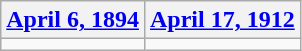<table class=wikitable>
<tr>
<th><a href='#'>April 6, 1894</a></th>
<th><a href='#'>April 17, 1912</a></th>
</tr>
<tr>
<td></td>
<td></td>
</tr>
</table>
